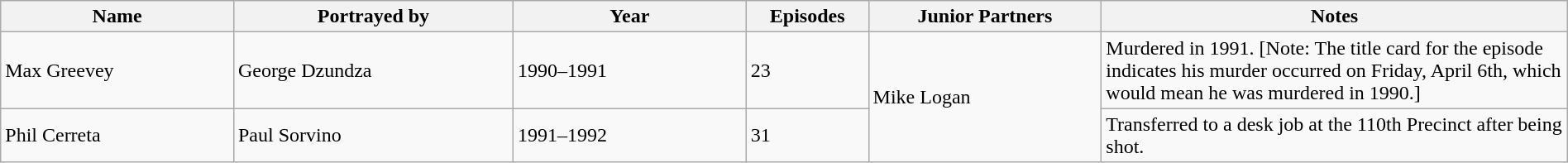<table class="wikitable sortable" style="width: 100%;">
<tr>
<th style="width: 10%">Name</th>
<th style="width: 12%">Portrayed by</th>
<th style="width: 10%">Year</th>
<th style="width:  5%">Episodes</th>
<th style="width: 10%">Junior Partners</th>
<th style="width: 20%">Notes</th>
</tr>
<tr>
<td>Max Greevey</td>
<td>George Dzundza</td>
<td>1990–1991</td>
<td>23</td>
<td rowspan=2>Mike Logan</td>
<td>Murdered in 1991. [Note: The title card for the episode indicates his murder occurred on Friday, April 6th, which would mean he was murdered in 1990.]</td>
</tr>
<tr>
<td>Phil Cerreta</td>
<td>Paul Sorvino</td>
<td>1991–1992</td>
<td>31</td>
<td>Transferred to a desk job at the 110th Precinct after being shot.</td>
</tr>
</table>
